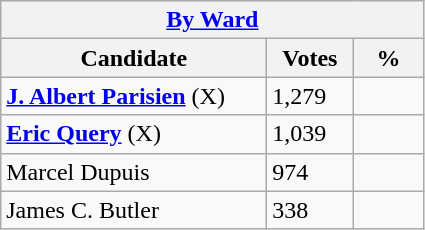<table class="wikitable">
<tr>
<th colspan="3"><a href='#'>By Ward</a></th>
</tr>
<tr>
<th style="width: 170px">Candidate</th>
<th style="width: 50px">Votes</th>
<th style="width: 40px">%</th>
</tr>
<tr>
<td><strong><a href='#'>J. Albert Parisien</a></strong> (X)</td>
<td>1,279</td>
<td></td>
</tr>
<tr>
<td><strong><a href='#'>Eric Query</a></strong> (X)</td>
<td>1,039</td>
<td></td>
</tr>
<tr>
<td>Marcel Dupuis</td>
<td>974</td>
<td></td>
</tr>
<tr>
<td>James C. Butler</td>
<td>338</td>
<td></td>
</tr>
</table>
